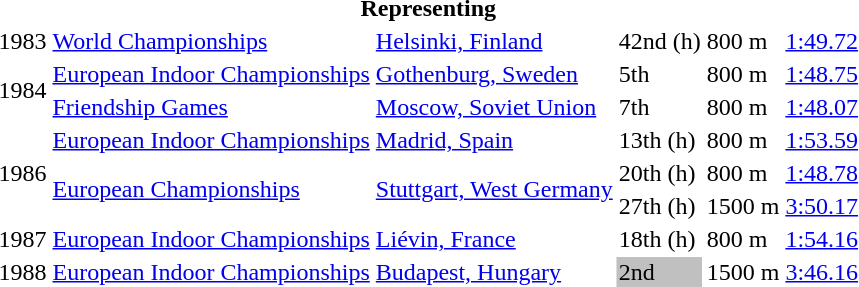<table>
<tr>
<th colspan="6">Representing </th>
</tr>
<tr>
<td>1983</td>
<td><a href='#'>World Championships</a></td>
<td><a href='#'>Helsinki, Finland</a></td>
<td>42nd (h)</td>
<td>800 m</td>
<td><a href='#'>1:49.72</a></td>
</tr>
<tr>
<td rowspan=2>1984</td>
<td><a href='#'>European Indoor Championships</a></td>
<td><a href='#'>Gothenburg, Sweden</a></td>
<td>5th</td>
<td>800 m</td>
<td><a href='#'>1:48.75</a></td>
</tr>
<tr>
<td><a href='#'>Friendship Games</a></td>
<td><a href='#'>Moscow, Soviet Union</a></td>
<td>7th</td>
<td>800 m</td>
<td><a href='#'>1:48.07</a></td>
</tr>
<tr>
<td rowspan=3>1986</td>
<td><a href='#'>European Indoor Championships</a></td>
<td><a href='#'>Madrid, Spain</a></td>
<td>13th (h)</td>
<td>800 m</td>
<td><a href='#'>1:53.59</a></td>
</tr>
<tr>
<td rowspan=2><a href='#'>European Championships</a></td>
<td rowspan=2><a href='#'>Stuttgart, West Germany</a></td>
<td>20th (h)</td>
<td>800 m</td>
<td><a href='#'>1:48.78</a></td>
</tr>
<tr>
<td>27th (h)</td>
<td>1500 m</td>
<td><a href='#'>3:50.17</a></td>
</tr>
<tr>
<td>1987</td>
<td><a href='#'>European Indoor Championships</a></td>
<td><a href='#'>Liévin, France</a></td>
<td>18th (h)</td>
<td>800 m</td>
<td><a href='#'>1:54.16</a></td>
</tr>
<tr>
<td>1988</td>
<td><a href='#'>European Indoor Championships</a></td>
<td><a href='#'>Budapest, Hungary</a></td>
<td bgcolor=silver>2nd</td>
<td>1500 m</td>
<td><a href='#'>3:46.16</a></td>
</tr>
</table>
